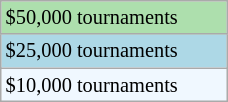<table class="wikitable" style="font-size:85%;" width=12%>
<tr bgcolor="#ADDFAD">
<td>$50,000 tournaments</td>
</tr>
<tr bgcolor=lightblue>
<td>$25,000 tournaments</td>
</tr>
<tr bgcolor="#f0f8ff">
<td>$10,000 tournaments</td>
</tr>
</table>
